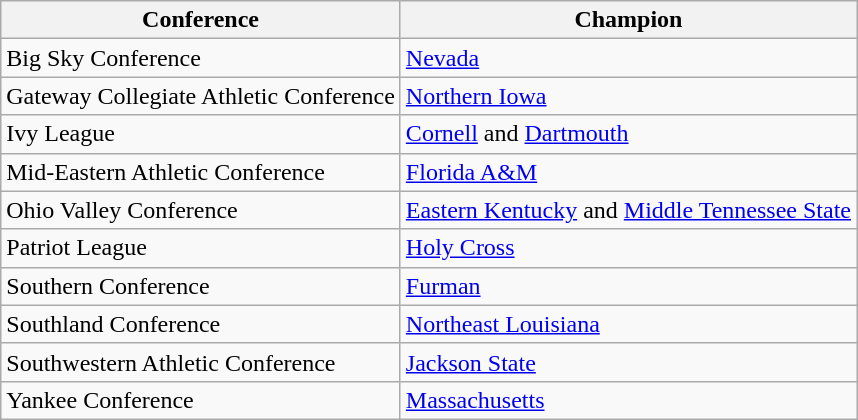<table class="wikitable">
<tr>
<th>Conference</th>
<th>Champion</th>
</tr>
<tr>
<td>Big Sky Conference</td>
<td><a href='#'>Nevada</a></td>
</tr>
<tr>
<td>Gateway Collegiate Athletic Conference</td>
<td><a href='#'>Northern Iowa</a></td>
</tr>
<tr>
<td>Ivy League</td>
<td><a href='#'>Cornell</a> and <a href='#'>Dartmouth</a></td>
</tr>
<tr>
<td>Mid-Eastern Athletic Conference</td>
<td><a href='#'>Florida A&M</a></td>
</tr>
<tr>
<td>Ohio Valley Conference</td>
<td><a href='#'>Eastern Kentucky</a> and <a href='#'>Middle Tennessee State</a></td>
</tr>
<tr>
<td>Patriot League</td>
<td><a href='#'>Holy Cross</a></td>
</tr>
<tr>
<td>Southern Conference</td>
<td><a href='#'>Furman</a></td>
</tr>
<tr>
<td>Southland Conference</td>
<td><a href='#'>Northeast Louisiana</a></td>
</tr>
<tr>
<td>Southwestern Athletic Conference</td>
<td><a href='#'>Jackson State</a></td>
</tr>
<tr>
<td>Yankee Conference</td>
<td><a href='#'>Massachusetts</a></td>
</tr>
</table>
